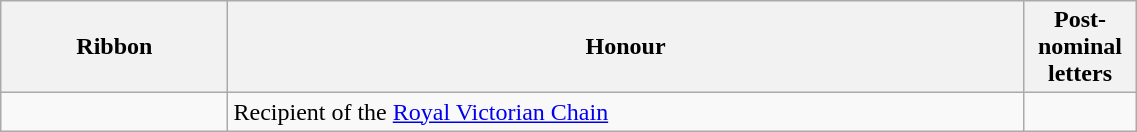<table class="wikitable" style="width:60%;">
<tr>
<th width="20%">Ribbon</th>
<th width="70%">Honour</th>
<th width="10%">Post-nominal letters</th>
</tr>
<tr>
<td></td>
<td>Recipient of the <a href='#'>Royal Victorian Chain</a></td>
<td></td>
</tr>
</table>
